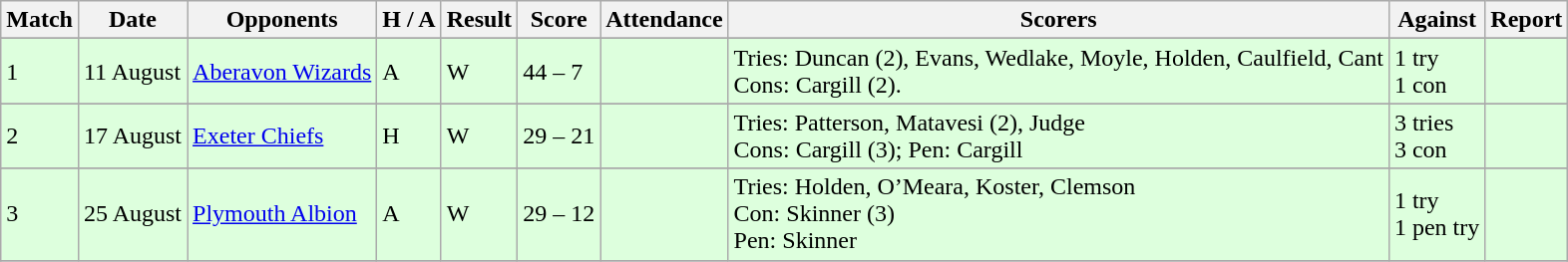<table class="wikitable" style="text-align:left">
<tr>
<th>Match</th>
<th>Date</th>
<th>Opponents</th>
<th>H / A</th>
<th>Result</th>
<th>Score</th>
<th>Attendance</th>
<th>Scorers</th>
<th>Against</th>
<th>Report</th>
</tr>
<tr>
</tr>
<tr bgcolor="#ddffdd">
<td>1</td>
<td>11 August</td>
<td><a href='#'>Aberavon Wizards</a></td>
<td>A</td>
<td>W</td>
<td>44 – 7</td>
<td></td>
<td>Tries: Duncan (2), Evans, Wedlake, Moyle, Holden, Caulfield, Cant<br> Cons: Cargill (2).</td>
<td>1 try<br>1 con</td>
<td></td>
</tr>
<tr>
</tr>
<tr bgcolor="#ddffdd">
<td>2</td>
<td>17 August</td>
<td><a href='#'>Exeter Chiefs</a></td>
<td>H</td>
<td>W</td>
<td>29 – 21</td>
<td></td>
<td>Tries: Patterson, Matavesi (2), Judge<br>Cons: Cargill (3); Pen: Cargill</td>
<td>3 tries<br>3 con</td>
<td></td>
</tr>
<tr>
</tr>
<tr bgcolor="#ddffdd">
<td>3</td>
<td>25 August</td>
<td><a href='#'>Plymouth Albion</a></td>
<td>A</td>
<td>W</td>
<td>29 – 12</td>
<td></td>
<td>Tries: Holden, O’Meara, Koster, Clemson<br>Con: Skinner (3)<br>Pen: Skinner</td>
<td>1 try<br>1 pen try</td>
<td></td>
</tr>
<tr>
</tr>
</table>
